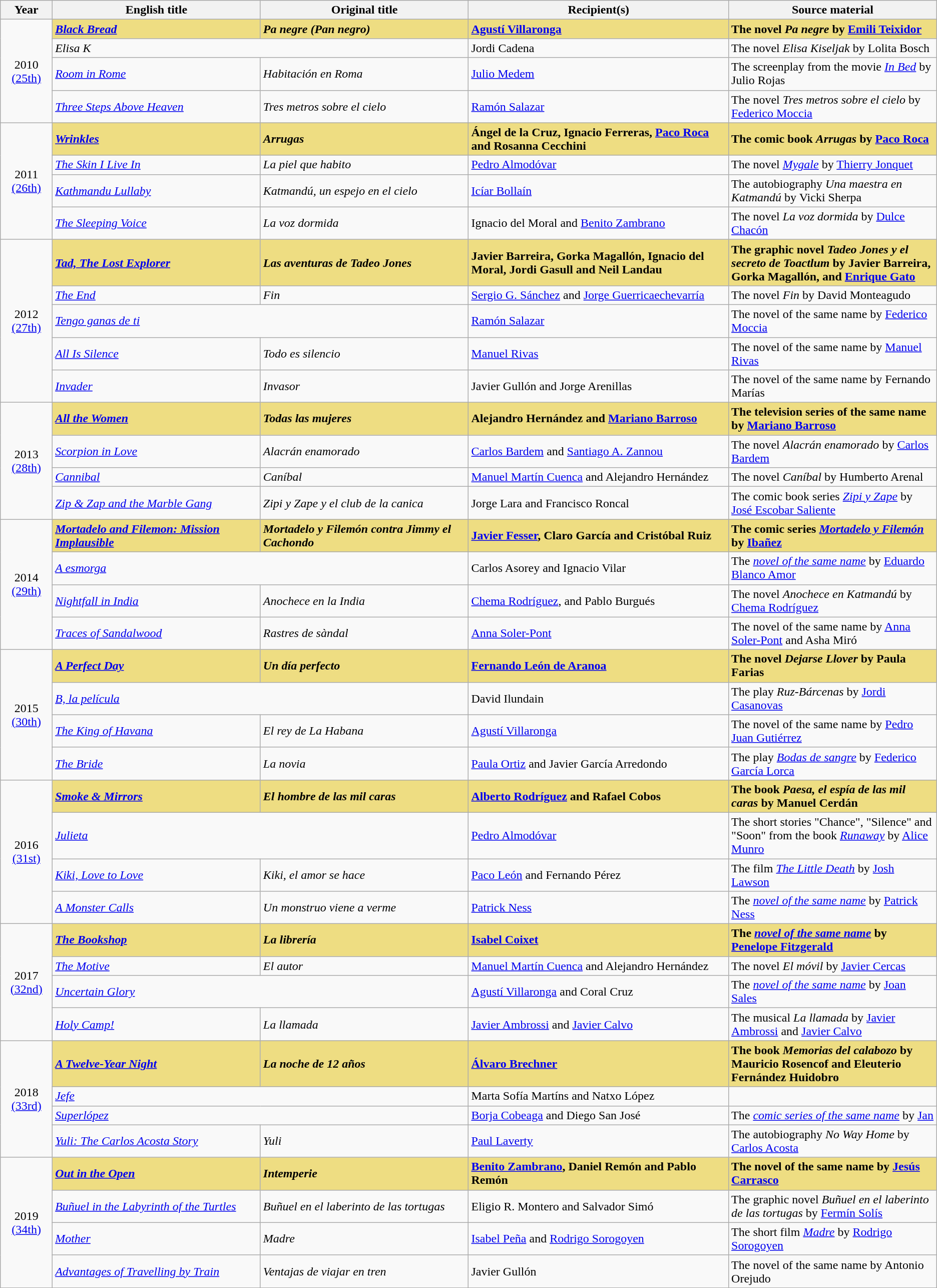<table class="wikitable sortable" style="text-align:left;"style="width:95%">
<tr>
<th scope="col" style="width:5%;">Year</th>
<th scope="col" style="width:20%;">English title</th>
<th scope="col" style="width:20%;">Original title</th>
<th scope="col" style="width:25%;">Recipient(s)</th>
<th scope="col" style="width:20%;">Source material</th>
</tr>
<tr>
<td rowspan="4" style="text-align:center;">2010<br><a href='#'>(25th)</a></td>
<td style="background:#eedd82;"><strong><em><a href='#'>Black Bread</a></em></strong></td>
<td style="background:#eedd82;"><strong><em>Pa negre (Pan negro)</em></strong></td>
<td style="background:#eedd82;"><strong><a href='#'>Agustí Villaronga</a></strong></td>
<td style="background:#eedd82;"><strong>The novel <em>Pa negre</em> by <a href='#'>Emili Teixidor</a></strong></td>
</tr>
<tr>
<td colspan="2"><em>Elisa K</em></td>
<td>Jordi Cadena</td>
<td>The novel <em>Elisa Kiseljak</em> by Lolita Bosch</td>
</tr>
<tr>
<td><em><a href='#'>Room in Rome</a></em></td>
<td><em>Habitación en Roma</em></td>
<td><a href='#'>Julio Medem</a></td>
<td>The screenplay from the movie <em><a href='#'>In Bed</a></em> by Julio Rojas</td>
</tr>
<tr>
<td><em><a href='#'>Three Steps Above Heaven</a></em></td>
<td><em>Tres metros sobre el cielo</em></td>
<td><a href='#'>Ramón Salazar</a></td>
<td>The novel <em>Tres metros sobre el cielo</em> by <a href='#'>Federico Moccia</a></td>
</tr>
<tr>
<td rowspan="4" style="text-align:center;">2011<br><a href='#'>(26th)</a></td>
<td style="background:#eedd82;"><strong><em><a href='#'>Wrinkles</a></em></strong></td>
<td style="background:#eedd82;"><strong><em>Arrugas</em></strong></td>
<td style="background:#eedd82;"><strong>Ángel de la Cruz, Ignacio Ferreras, <a href='#'>Paco Roca</a> and Rosanna Cecchini</strong></td>
<td style="background:#eedd82;"><strong>The comic book <em>Arrugas</em> by <a href='#'>Paco Roca</a></strong></td>
</tr>
<tr>
<td><em><a href='#'>The Skin I Live In</a></em></td>
<td><em>La piel que habito</em></td>
<td><a href='#'>Pedro Almodóvar</a></td>
<td>The novel <em><a href='#'>Mygale</a></em> by <a href='#'>Thierry Jonquet</a></td>
</tr>
<tr>
<td><em><a href='#'>Kathmandu Lullaby</a></em></td>
<td><em>Katmandú, un espejo en el cielo</em></td>
<td><a href='#'>Icíar Bollaín</a></td>
<td>The autobiography <em>Una maestra en Katmandú</em> by Vicki Sherpa</td>
</tr>
<tr>
<td><em><a href='#'>The Sleeping Voice</a></em></td>
<td><em>La voz dormida</em></td>
<td>Ignacio del Moral and <a href='#'>Benito Zambrano</a></td>
<td>The novel <em>La voz dormida</em> by <a href='#'>Dulce Chacón</a></td>
</tr>
<tr>
<td rowspan="5" style="text-align:center;">2012<br><a href='#'>(27th)</a></td>
<td style="background:#eedd82;"><strong><em><a href='#'>Tad, The Lost Explorer</a></em></strong></td>
<td style="background:#eedd82;"><strong><em>Las aventuras de Tadeo Jones</em></strong></td>
<td style="background:#eedd82;"><strong>Javier Barreira, Gorka Magallón, Ignacio del Moral, Jordi Gasull and Neil Landau</strong></td>
<td style="background:#eedd82;"><strong>The graphic novel <em>Tadeo Jones y el secreto de Toactlum</em> by Javier Barreira, Gorka Magallón, and <a href='#'>Enrique Gato</a></strong></td>
</tr>
<tr>
<td><em><a href='#'>The End</a></em></td>
<td><em>Fin</em></td>
<td><a href='#'>Sergio G. Sánchez</a> and <a href='#'>Jorge Guerricaechevarría</a></td>
<td>The novel <em>Fin</em> by David Monteagudo</td>
</tr>
<tr>
<td colspan="2"><em><a href='#'>Tengo ganas de ti</a></em></td>
<td><a href='#'>Ramón Salazar</a></td>
<td>The novel of the same name by <a href='#'>Federico Moccia</a></td>
</tr>
<tr>
<td><em><a href='#'>All Is Silence</a></em></td>
<td><em>Todo es silencio</em></td>
<td><a href='#'>Manuel Rivas</a></td>
<td>The novel of the same name by <a href='#'>Manuel Rivas</a></td>
</tr>
<tr>
<td><em><a href='#'>Invader</a></em></td>
<td><em>Invasor</em></td>
<td>Javier Gullón and Jorge Arenillas</td>
<td>The novel of the same name by Fernando Marías</td>
</tr>
<tr>
<td rowspan="4" style="text-align:center;">2013<br><a href='#'>(28th)</a></td>
<td style="background:#eedd82;"><strong><em><a href='#'>All the Women</a></em></strong></td>
<td style="background:#eedd82;"><strong><em>Todas las mujeres</em></strong></td>
<td style="background:#eedd82;"><strong>Alejandro Hernández and <a href='#'>Mariano Barroso</a></strong></td>
<td style="background:#eedd82;"><strong>The television series of the same name by <a href='#'>Mariano Barroso</a></strong></td>
</tr>
<tr>
<td><em><a href='#'>Scorpion in Love</a></em></td>
<td><em>Alacrán enamorado</em></td>
<td><a href='#'>Carlos Bardem</a> and <a href='#'>Santiago A. Zannou</a></td>
<td>The novel <em>Alacrán enamorado</em> by <a href='#'>Carlos Bardem</a></td>
</tr>
<tr>
<td><em><a href='#'>Cannibal</a></em></td>
<td><em>Caníbal</em></td>
<td><a href='#'>Manuel Martín Cuenca</a> and Alejandro Hernández</td>
<td>The novel <em>Caníbal</em> by Humberto Arenal</td>
</tr>
<tr>
<td><em><a href='#'>Zip & Zap and the Marble Gang</a></em></td>
<td><em>Zipi y Zape y el club de la canica</em></td>
<td>Jorge Lara and Francisco Roncal</td>
<td>The comic book series <em><a href='#'>Zipi y Zape</a></em> by <a href='#'>José Escobar Saliente</a></td>
</tr>
<tr>
<td rowspan="4" style="text-align:center;">2014<br><a href='#'>(29th)</a></td>
<td style="background:#eedd82;"><strong><em><a href='#'>Mortadelo and Filemon: Mission Implausible</a></em></strong></td>
<td style="background:#eedd82;"><strong><em>Mortadelo y Filemón contra Jimmy el Cachondo</em></strong></td>
<td style="background:#eedd82;"><strong><a href='#'>Javier Fesser</a>, Claro García and Cristóbal Ruiz</strong></td>
<td style="background:#eedd82;"><strong>The comic series <em><a href='#'>Mortadelo y Filemón</a></em> by <a href='#'>Ibañez</a></strong></td>
</tr>
<tr>
<td colspan="2"><em><a href='#'>A esmorga</a></em></td>
<td>Carlos Asorey and Ignacio Vilar</td>
<td>The <em><a href='#'>novel of the same name</a></em> by <a href='#'>Eduardo Blanco Amor</a></td>
</tr>
<tr>
<td><em><a href='#'>Nightfall in India</a></em></td>
<td><em>Anochece en la India</em></td>
<td><a href='#'>Chema Rodríguez</a>,  and Pablo Burgués</td>
<td>The novel <em>Anochece en Katmandú</em> by <a href='#'>Chema Rodríguez</a></td>
</tr>
<tr>
<td><em><a href='#'>Traces of Sandalwood</a></em></td>
<td><em>Rastres de sàndal</em></td>
<td><a href='#'>Anna Soler-Pont</a></td>
<td>The novel of the same name by <a href='#'>Anna Soler-Pont</a> and Asha Miró</td>
</tr>
<tr>
<td rowspan="4" style="text-align:center;">2015<br><a href='#'>(30th)</a></td>
<td style="background:#eedd82;"><strong><em><a href='#'>A Perfect Day</a></em></strong></td>
<td style="background:#eedd82;"><strong><em>Un día perfecto</em></strong></td>
<td style="background:#eedd82;"><strong><a href='#'>Fernando León de Aranoa</a></strong></td>
<td style="background:#eedd82;"><strong>The novel <em>Dejarse Llover</em> by Paula Farias</strong></td>
</tr>
<tr>
<td colspan="2"><em><a href='#'>B, la película</a></em></td>
<td>David Ilundain</td>
<td>The play <em>Ruz-Bárcenas</em> by <a href='#'>Jordi Casanovas</a></td>
</tr>
<tr>
<td><em><a href='#'>The King of Havana</a></em></td>
<td><em>El rey de La Habana</em></td>
<td><a href='#'>Agustí Villaronga</a></td>
<td>The novel of the same name by <a href='#'>Pedro Juan Gutiérrez</a></td>
</tr>
<tr>
<td><em><a href='#'>The Bride</a></em></td>
<td><em>La novia</em></td>
<td><a href='#'>Paula Ortiz</a> and Javier García Arredondo</td>
<td>The play <em><a href='#'>Bodas de sangre</a></em> by <a href='#'>Federico García Lorca</a></td>
</tr>
<tr>
<td rowspan="4" style="text-align:center;">2016<br><a href='#'>(31st)</a></td>
<td style="background:#eedd82;"><strong><em><a href='#'>Smoke & Mirrors</a></em></strong></td>
<td style="background:#eedd82;"><strong><em>El hombre de las mil caras</em></strong></td>
<td style="background:#eedd82;"><strong><a href='#'>Alberto Rodríguez</a> and Rafael Cobos</strong></td>
<td style="background:#eedd82;"><strong>The book <em>Paesa, el espía de las mil caras</em> by Manuel Cerdán</strong></td>
</tr>
<tr>
<td colspan="2"><em><a href='#'>Julieta</a></em></td>
<td><a href='#'>Pedro Almodóvar</a></td>
<td>The short stories "Chance", "Silence" and "Soon" from the book <em><a href='#'>Runaway</a></em> by <a href='#'>Alice Munro</a></td>
</tr>
<tr>
<td><em><a href='#'>Kiki, Love to Love</a></em></td>
<td><em>Kiki, el amor se hace</em></td>
<td><a href='#'>Paco León</a> and Fernando Pérez</td>
<td>The film <em><a href='#'>The Little Death</a></em> by <a href='#'>Josh Lawson</a></td>
</tr>
<tr>
<td><em><a href='#'>A Monster Calls</a></em></td>
<td><em>Un monstruo viene a verme</em></td>
<td><a href='#'>Patrick Ness</a></td>
<td>The <em><a href='#'>novel of the same name</a></em> by <a href='#'>Patrick Ness</a></td>
</tr>
<tr>
<td rowspan="4" style="text-align:center;">2017<br><a href='#'>(32nd)</a><br></td>
<td style="background:#eedd82;"><strong><em><a href='#'>The Bookshop</a></em></strong></td>
<td style="background:#eedd82;"><strong><em>La librería</em></strong></td>
<td style="background:#eedd82;"><strong><a href='#'>Isabel Coixet</a></strong></td>
<td style="background:#eedd82;"><strong>The <em><a href='#'>novel of the same name</a></em> by <a href='#'>Penelope Fitzgerald</a></strong></td>
</tr>
<tr>
<td><em><a href='#'>The Motive</a></em></td>
<td><em>El autor</em></td>
<td><a href='#'>Manuel Martín Cuenca</a> and Alejandro Hernández</td>
<td>The novel <em>El móvil</em> by <a href='#'>Javier Cercas</a></td>
</tr>
<tr>
<td colspan="2"><em><a href='#'>Uncertain Glory</a></em></td>
<td><a href='#'>Agustí Villaronga</a> and Coral Cruz</td>
<td>The <em><a href='#'>novel of the same name</a></em> by <a href='#'>Joan Sales</a></td>
</tr>
<tr>
<td><em><a href='#'>Holy Camp!</a></em></td>
<td><em>La llamada</em></td>
<td><a href='#'>Javier Ambrossi</a> and <a href='#'>Javier Calvo</a></td>
<td>The musical <em>La llamada</em> by <a href='#'>Javier Ambrossi</a> and <a href='#'>Javier Calvo</a></td>
</tr>
<tr>
<td rowspan="4" style="text-align:center;">2018<br><a href='#'>(33rd)</a><br></td>
<td style="background:#eedd82;"><strong><em><a href='#'>A Twelve-Year Night</a></em></strong></td>
<td style="background:#eedd82;"><strong><em>La noche de 12 años</em></strong></td>
<td style="background:#eedd82;"><strong><a href='#'>Álvaro Brechner</a></strong></td>
<td style="background:#eedd82;"><strong>The book <em>Memorias del calabozo</em> by Mauricio Rosencof and Eleuterio Fernández Huidobro</strong></td>
</tr>
<tr>
<td colspan="2"><em><a href='#'>Jefe</a></em></td>
<td>Marta Sofía Martíns and Natxo López</td>
<td></td>
</tr>
<tr>
<td colspan="2"><em><a href='#'>Superlópez</a></em></td>
<td><a href='#'>Borja Cobeaga</a> and Diego San José</td>
<td>The <em><a href='#'>comic series of the same name</a></em> by <a href='#'>Jan</a></td>
</tr>
<tr>
<td><em><a href='#'>Yuli: The Carlos Acosta Story</a></em></td>
<td><em>Yuli</em></td>
<td><a href='#'>Paul Laverty</a></td>
<td>The autobiography <em>No Way Home</em> by <a href='#'>Carlos Acosta</a></td>
</tr>
<tr>
<td rowspan="4" style="text-align:center;">2019<br><a href='#'>(34th)</a><br></td>
<td style="background:#eedd82;"><strong><em><a href='#'>Out in the Open</a></em></strong></td>
<td style="background:#eedd82;"><strong><em>Intemperie</em></strong></td>
<td style="background:#eedd82;"><strong><a href='#'>Benito Zambrano</a>, Daniel Remón and Pablo Remón</strong></td>
<td style="background:#eedd82;"><strong>The novel of the same name by <a href='#'>Jesús Carrasco</a></strong></td>
</tr>
<tr>
<td><em><a href='#'>Buñuel in the Labyrinth of the Turtles</a></em></td>
<td><em>Buñuel en el laberinto de las tortugas</em></td>
<td>Eligio R. Montero and Salvador Simó</td>
<td>The graphic novel <em>Buñuel en el laberinto de las tortugas</em> by <a href='#'>Fermín Solís</a></td>
</tr>
<tr>
<td><em><a href='#'>Mother</a></em></td>
<td><em>Madre</em></td>
<td><a href='#'>Isabel Peña</a> and <a href='#'>Rodrigo Sorogoyen</a></td>
<td>The short film <em><a href='#'>Madre</a></em> by <a href='#'>Rodrigo Sorogoyen</a></td>
</tr>
<tr>
<td><em><a href='#'>Advantages of Travelling by Train</a></em></td>
<td><em>Ventajas de viajar en tren</em></td>
<td>Javier Gullón</td>
<td>The novel of the same name by Antonio Orejudo</td>
</tr>
<tr>
</tr>
</table>
